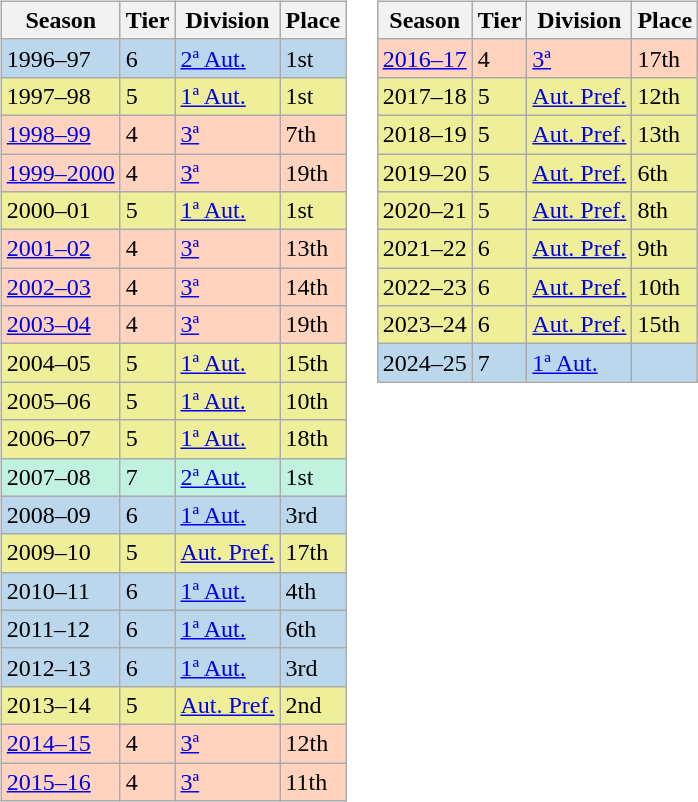<table>
<tr>
<td valign="top" width=0%><br><table class="wikitable">
<tr style="background:#f0f6fa;">
<th>Season</th>
<th>Tier</th>
<th>Division</th>
<th>Place</th>
</tr>
<tr>
<td style="background:#BBD7EC;">1996–97</td>
<td style="background:#BBD7EC;">6</td>
<td style="background:#BBD7EC;"><a href='#'>2ª Aut.</a></td>
<td style="background:#BBD7EC;">1st</td>
</tr>
<tr>
<td style="background:#EFEF99;">1997–98</td>
<td style="background:#EFEF99;">5</td>
<td style="background:#EFEF99;"><a href='#'>1ª Aut.</a></td>
<td style="background:#EFEF99;">1st</td>
</tr>
<tr>
<td style="background:#FFD3BD;"><a href='#'>1998–99</a></td>
<td style="background:#FFD3BD;">4</td>
<td style="background:#FFD3BD;"><a href='#'>3ª</a></td>
<td style="background:#FFD3BD;">7th</td>
</tr>
<tr>
<td style="background:#FFD3BD;"><a href='#'>1999–2000</a></td>
<td style="background:#FFD3BD;">4</td>
<td style="background:#FFD3BD;"><a href='#'>3ª</a></td>
<td style="background:#FFD3BD;">19th</td>
</tr>
<tr>
<td style="background:#EFEF99;">2000–01</td>
<td style="background:#EFEF99;">5</td>
<td style="background:#EFEF99;"><a href='#'>1ª Aut.</a></td>
<td style="background:#EFEF99;">1st</td>
</tr>
<tr>
<td style="background:#FFD3BD;"><a href='#'>2001–02</a></td>
<td style="background:#FFD3BD;">4</td>
<td style="background:#FFD3BD;"><a href='#'>3ª</a></td>
<td style="background:#FFD3BD;">13th</td>
</tr>
<tr>
<td style="background:#FFD3BD;"><a href='#'>2002–03</a></td>
<td style="background:#FFD3BD;">4</td>
<td style="background:#FFD3BD;"><a href='#'>3ª</a></td>
<td style="background:#FFD3BD;">14th</td>
</tr>
<tr>
<td style="background:#FFD3BD;"><a href='#'>2003–04</a></td>
<td style="background:#FFD3BD;">4</td>
<td style="background:#FFD3BD;"><a href='#'>3ª</a></td>
<td style="background:#FFD3BD;">19th</td>
</tr>
<tr>
<td style="background:#EFEF99;">2004–05</td>
<td style="background:#EFEF99;">5</td>
<td style="background:#EFEF99;"><a href='#'>1ª Aut.</a></td>
<td style="background:#EFEF99;">15th</td>
</tr>
<tr>
<td style="background:#EFEF99;">2005–06</td>
<td style="background:#EFEF99;">5</td>
<td style="background:#EFEF99;"><a href='#'>1ª Aut.</a></td>
<td style="background:#EFEF99;">10th</td>
</tr>
<tr>
<td style="background:#EFEF99;">2006–07</td>
<td style="background:#EFEF99;">5</td>
<td style="background:#EFEF99;"><a href='#'>1ª Aut.</a></td>
<td style="background:#EFEF99;">18th</td>
</tr>
<tr>
<td style="background:#C0F2DF;">2007–08</td>
<td style="background:#C0F2DF;">7</td>
<td style="background:#C0F2DF;"><a href='#'>2ª Aut.</a></td>
<td style="background:#C0F2DF;">1st</td>
</tr>
<tr>
<td style="background:#BBD7EC;">2008–09</td>
<td style="background:#BBD7EC;">6</td>
<td style="background:#BBD7EC;"><a href='#'>1ª Aut.</a></td>
<td style="background:#BBD7EC;">3rd</td>
</tr>
<tr>
<td style="background:#EFEF99;">2009–10</td>
<td style="background:#EFEF99;">5</td>
<td style="background:#EFEF99;"><a href='#'>Aut. Pref.</a></td>
<td style="background:#EFEF99;">17th</td>
</tr>
<tr>
<td style="background:#BBD7EC;">2010–11</td>
<td style="background:#BBD7EC;">6</td>
<td style="background:#BBD7EC;"><a href='#'>1ª Aut.</a></td>
<td style="background:#BBD7EC;">4th</td>
</tr>
<tr>
<td style="background:#BBD7EC;">2011–12</td>
<td style="background:#BBD7EC;">6</td>
<td style="background:#BBD7EC;"><a href='#'>1ª Aut.</a></td>
<td style="background:#BBD7EC;">6th</td>
</tr>
<tr>
<td style="background:#BBD7EC;">2012–13</td>
<td style="background:#BBD7EC;">6</td>
<td style="background:#BBD7EC;"><a href='#'>1ª Aut.</a></td>
<td style="background:#BBD7EC;">3rd</td>
</tr>
<tr>
<td style="background:#EFEF99;">2013–14</td>
<td style="background:#EFEF99;">5</td>
<td style="background:#EFEF99;"><a href='#'>Aut. Pref.</a></td>
<td style="background:#EFEF99;">2nd</td>
</tr>
<tr>
<td style="background:#FFD3BD;"><a href='#'>2014–15</a></td>
<td style="background:#FFD3BD;">4</td>
<td style="background:#FFD3BD;"><a href='#'>3ª</a></td>
<td style="background:#FFD3BD;">12th</td>
</tr>
<tr>
<td style="background:#FFD3BD;"><a href='#'>2015–16</a></td>
<td style="background:#FFD3BD;">4</td>
<td style="background:#FFD3BD;"><a href='#'>3ª</a></td>
<td style="background:#FFD3BD;">11th</td>
</tr>
</table>
</td>
<td valign="top" width=0%><br><table class="wikitable">
<tr style="background:#f0f6fa;">
<th>Season</th>
<th>Tier</th>
<th>Division</th>
<th>Place</th>
</tr>
<tr>
<td style="background:#FFD3BD;"><a href='#'>2016–17</a></td>
<td style="background:#FFD3BD;">4</td>
<td style="background:#FFD3BD;"><a href='#'>3ª</a></td>
<td style="background:#FFD3BD;">17th</td>
</tr>
<tr>
<td style="background:#EFEF99;">2017–18</td>
<td style="background:#EFEF99;">5</td>
<td style="background:#EFEF99;"><a href='#'>Aut. Pref.</a></td>
<td style="background:#EFEF99;">12th</td>
</tr>
<tr>
<td style="background:#EFEF99;">2018–19</td>
<td style="background:#EFEF99;">5</td>
<td style="background:#EFEF99;"><a href='#'>Aut. Pref.</a></td>
<td style="background:#EFEF99;">13th</td>
</tr>
<tr>
<td style="background:#EFEF99;">2019–20</td>
<td style="background:#EFEF99;">5</td>
<td style="background:#EFEF99;"><a href='#'>Aut. Pref.</a></td>
<td style="background:#EFEF99;">6th</td>
</tr>
<tr>
<td style="background:#EFEF99;">2020–21</td>
<td style="background:#EFEF99;">5</td>
<td style="background:#EFEF99;"><a href='#'>Aut. Pref.</a></td>
<td style="background:#EFEF99;">8th</td>
</tr>
<tr>
<td style="background:#EFEF99;">2021–22</td>
<td style="background:#EFEF99;">6</td>
<td style="background:#EFEF99;"><a href='#'>Aut. Pref.</a></td>
<td style="background:#EFEF99;">9th</td>
</tr>
<tr>
<td style="background:#EFEF99;">2022–23</td>
<td style="background:#EFEF99;">6</td>
<td style="background:#EFEF99;"><a href='#'>Aut. Pref.</a></td>
<td style="background:#EFEF99;">10th</td>
</tr>
<tr>
<td style="background:#EFEF99;">2023–24</td>
<td style="background:#EFEF99;">6</td>
<td style="background:#EFEF99;"><a href='#'>Aut. Pref.</a></td>
<td style="background:#EFEF99;">15th</td>
</tr>
<tr>
<td style="background:#BBD7EC;">2024–25</td>
<td style="background:#BBD7EC;">7</td>
<td style="background:#BBD7EC;"><a href='#'>1ª Aut.</a></td>
<td style="background:#BBD7EC;"></td>
</tr>
</table>
</td>
</tr>
</table>
